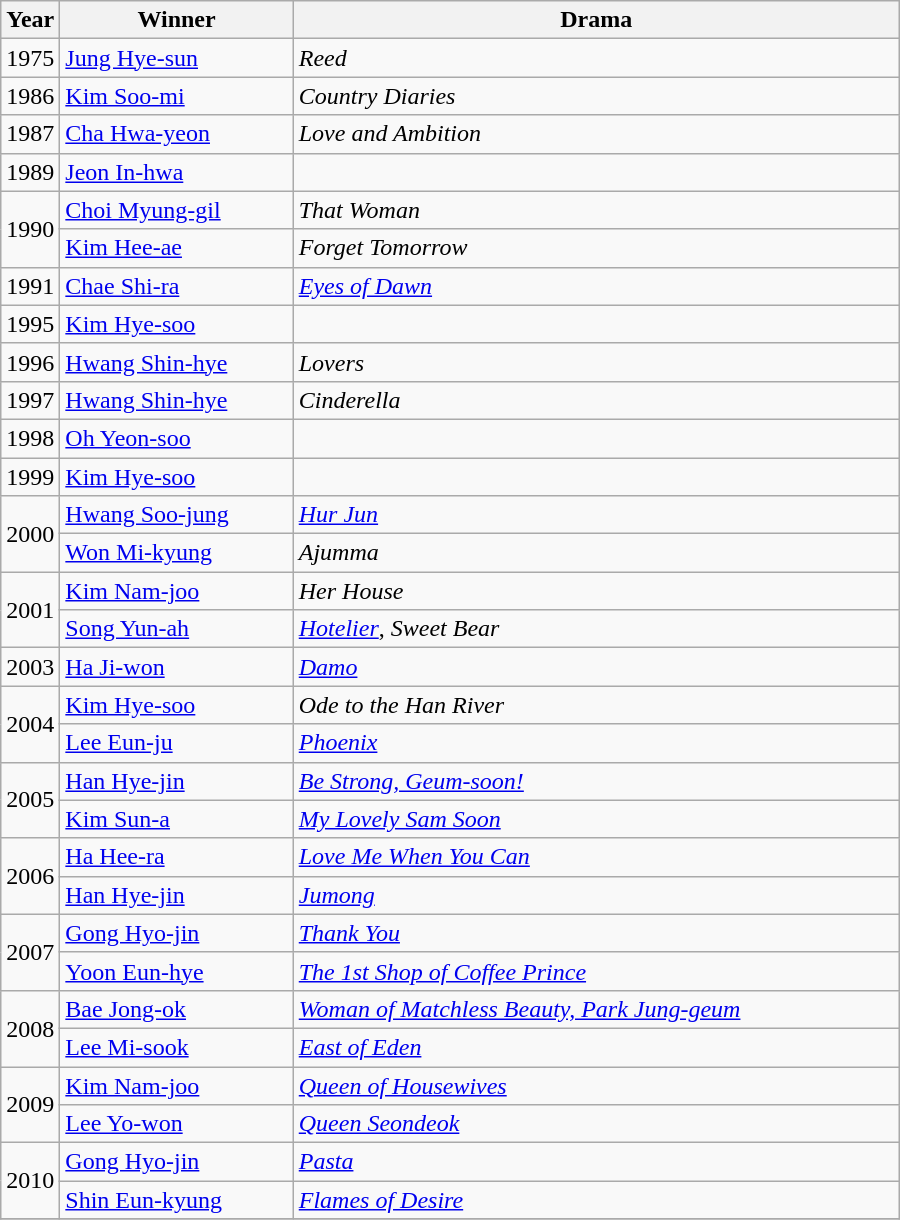<table class="wikitable" style="width:600px">
<tr>
<th width=10>Year</th>
<th>Winner</th>
<th>Drama</th>
</tr>
<tr>
<td>1975</td>
<td><a href='#'>Jung Hye-sun</a></td>
<td><em>Reed</em></td>
</tr>
<tr>
<td>1986</td>
<td><a href='#'>Kim Soo-mi</a></td>
<td><em>Country Diaries</em></td>
</tr>
<tr>
<td>1987</td>
<td><a href='#'>Cha Hwa-yeon</a></td>
<td><em>Love and Ambition</em></td>
</tr>
<tr>
<td>1989</td>
<td><a href='#'>Jeon In-hwa</a></td>
<td></td>
</tr>
<tr>
<td rowspan=2>1990</td>
<td><a href='#'>Choi Myung-gil</a></td>
<td><em>That Woman</em></td>
</tr>
<tr>
<td><a href='#'>Kim Hee-ae</a></td>
<td><em>Forget Tomorrow</em></td>
</tr>
<tr>
<td>1991</td>
<td><a href='#'>Chae Shi-ra</a></td>
<td><em><a href='#'>Eyes of Dawn</a></em></td>
</tr>
<tr>
<td>1995</td>
<td><a href='#'>Kim Hye-soo</a></td>
<td></td>
</tr>
<tr>
<td>1996</td>
<td><a href='#'>Hwang Shin-hye</a></td>
<td><em>Lovers</em></td>
</tr>
<tr>
<td>1997</td>
<td><a href='#'>Hwang Shin-hye</a></td>
<td><em>Cinderella</em></td>
</tr>
<tr>
<td>1998</td>
<td><a href='#'>Oh Yeon-soo</a></td>
<td></td>
</tr>
<tr>
<td>1999</td>
<td><a href='#'>Kim Hye-soo</a></td>
<td></td>
</tr>
<tr>
<td rowspan=2>2000</td>
<td><a href='#'>Hwang Soo-jung</a></td>
<td><em><a href='#'>Hur Jun</a></em></td>
</tr>
<tr>
<td><a href='#'>Won Mi-kyung</a></td>
<td><em>Ajumma</em></td>
</tr>
<tr>
<td rowspan=2>2001</td>
<td><a href='#'>Kim Nam-joo</a></td>
<td><em>Her House</em></td>
</tr>
<tr>
<td><a href='#'>Song Yun-ah</a></td>
<td><em><a href='#'>Hotelier</a></em>, <em>Sweet Bear</em></td>
</tr>
<tr>
<td>2003</td>
<td><a href='#'>Ha Ji-won</a></td>
<td><em><a href='#'>Damo</a></em></td>
</tr>
<tr>
<td rowspan=2>2004</td>
<td><a href='#'>Kim Hye-soo</a></td>
<td><em>Ode to the Han River</em></td>
</tr>
<tr>
<td><a href='#'>Lee Eun-ju</a></td>
<td><em><a href='#'>Phoenix</a></em></td>
</tr>
<tr>
<td rowspan=2>2005</td>
<td><a href='#'>Han Hye-jin</a></td>
<td><em><a href='#'>Be Strong, Geum-soon!</a></em></td>
</tr>
<tr>
<td><a href='#'>Kim Sun-a</a></td>
<td><em><a href='#'>My Lovely Sam Soon</a></em></td>
</tr>
<tr>
<td rowspan=2>2006</td>
<td><a href='#'>Ha Hee-ra</a></td>
<td><em><a href='#'>Love Me When You Can</a></em></td>
</tr>
<tr>
<td><a href='#'>Han Hye-jin</a></td>
<td><em><a href='#'>Jumong</a></em></td>
</tr>
<tr>
<td rowspan=2>2007</td>
<td><a href='#'>Gong Hyo-jin</a></td>
<td><em><a href='#'>Thank You</a></em></td>
</tr>
<tr>
<td><a href='#'>Yoon Eun-hye</a></td>
<td><em><a href='#'>The 1st Shop of Coffee Prince</a></em></td>
</tr>
<tr>
<td rowspan=2>2008</td>
<td><a href='#'>Bae Jong-ok</a></td>
<td><em><a href='#'>Woman of Matchless Beauty, Park Jung-geum</a></em></td>
</tr>
<tr>
<td><a href='#'>Lee Mi-sook</a></td>
<td><em><a href='#'>East of Eden</a></em></td>
</tr>
<tr>
<td rowspan=2>2009</td>
<td><a href='#'>Kim Nam-joo</a></td>
<td><em><a href='#'>Queen of Housewives</a></em></td>
</tr>
<tr>
<td><a href='#'>Lee Yo-won</a></td>
<td><em><a href='#'>Queen Seondeok</a></em></td>
</tr>
<tr>
<td rowspan=2>2010</td>
<td><a href='#'>Gong Hyo-jin</a></td>
<td><em><a href='#'>Pasta</a></em></td>
</tr>
<tr>
<td><a href='#'>Shin Eun-kyung</a></td>
<td><em><a href='#'>Flames of Desire</a></em></td>
</tr>
<tr>
</tr>
</table>
